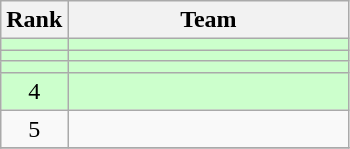<table class=wikitable style="text-align:center;">
<tr>
<th>Rank</th>
<th width=180>Team</th>
</tr>
<tr bgcolor=#CCFFCC>
<td></td>
<td align=left></td>
</tr>
<tr bgcolor=#CCFFCC>
<td></td>
<td align=left></td>
</tr>
<tr bgcolor=#CCFFCC>
<td></td>
<td align=left></td>
</tr>
<tr bgcolor=#CCFFCC>
<td>4</td>
<td align=left></td>
</tr>
<tr>
<td>5</td>
<td align=left></td>
</tr>
<tr>
</tr>
</table>
